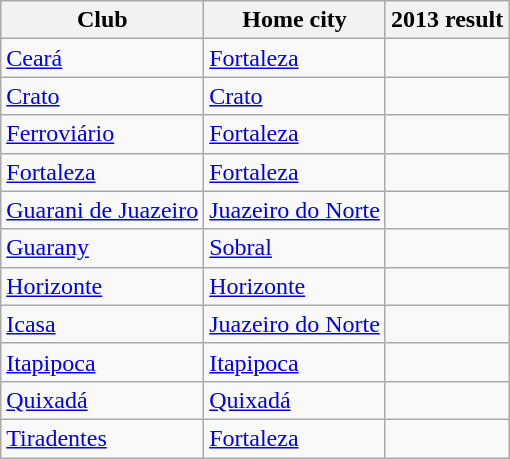<table class="wikitable sortable">
<tr>
<th>Club</th>
<th>Home city</th>
<th>2013 result</th>
</tr>
<tr>
<td><a href='#'>Ceará</a></td>
<td><a href='#'>Fortaleza</a></td>
<td></td>
</tr>
<tr>
<td><a href='#'>Crato</a></td>
<td><a href='#'>Crato</a></td>
<td></td>
</tr>
<tr>
<td><a href='#'>Ferroviário</a></td>
<td><a href='#'>Fortaleza</a></td>
<td></td>
</tr>
<tr>
<td><a href='#'>Fortaleza</a></td>
<td><a href='#'>Fortaleza</a></td>
<td></td>
</tr>
<tr>
<td><a href='#'>Guarani de Juazeiro</a></td>
<td><a href='#'>Juazeiro do Norte</a></td>
<td></td>
</tr>
<tr>
<td><a href='#'>Guarany</a></td>
<td><a href='#'>Sobral</a></td>
<td></td>
</tr>
<tr>
<td><a href='#'>Horizonte</a></td>
<td><a href='#'>Horizonte</a></td>
<td></td>
</tr>
<tr>
<td><a href='#'>Icasa</a></td>
<td><a href='#'>Juazeiro do Norte</a></td>
<td></td>
</tr>
<tr>
<td><a href='#'>Itapipoca</a></td>
<td><a href='#'>Itapipoca</a></td>
<td></td>
</tr>
<tr>
<td><a href='#'>Quixadá</a></td>
<td><a href='#'>Quixadá</a></td>
<td></td>
</tr>
<tr>
<td><a href='#'>Tiradentes</a></td>
<td><a href='#'>Fortaleza</a></td>
<td></td>
</tr>
</table>
